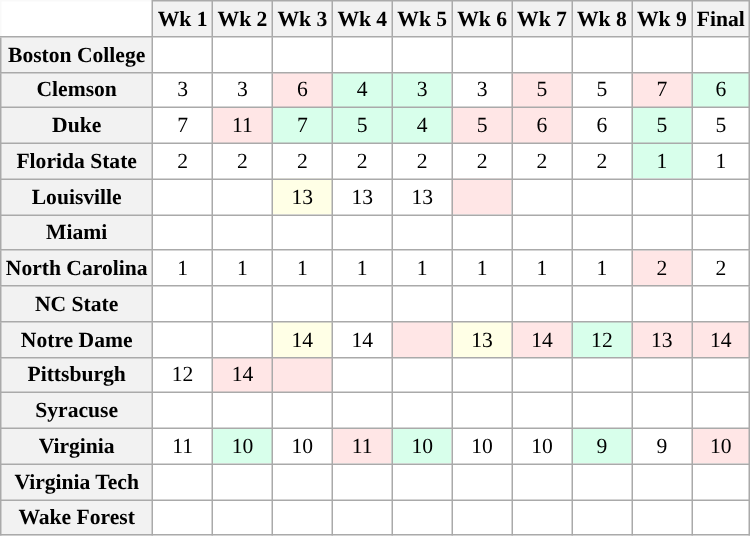<table class="wikitable" style="white-space:nowrap;font-size:90%;">
<tr>
<th colspan=1 style="background:white; border-top-style:hidden; border-left-style:hidden;"> </th>
<th>Wk 1 <br></th>
<th>Wk 2 <br></th>
<th>Wk 3 <br></th>
<th>Wk 4 <br></th>
<th>Wk 5 <br></th>
<th>Wk 6 <br></th>
<th>Wk 7 <br></th>
<th>Wk 8 <br></th>
<th>Wk 9 <br></th>
<th>Final <br></th>
</tr>
<tr style="text-align:center;">
<th>Boston College</th>
<td style="background:#FFF;"></td>
<td style="background:#FFF;"></td>
<td style="background:#FFF;"></td>
<td style="background:#FFF;"></td>
<td style="background:#FFF;"></td>
<td style="background:#FFF;"></td>
<td style="background:#FFF;"></td>
<td style="background:#FFF;"></td>
<td style="background:#FFF;"></td>
<td style="background:#FFF;"></td>
</tr>
<tr style="text-align:center;">
<th>Clemson</th>
<td style="background:#FFF;"> 3</td>
<td style="background:#FFF;"> 3</td>
<td style="background:#FFE6E6;"> 6</td>
<td style="background:#D8FFEB;"> 4</td>
<td style="background:#D8FFEB;"> 3</td>
<td style="background:#FFF;"> 3</td>
<td style="background:#FFE6E6;"> 5</td>
<td style="background:#FFF;"> 5</td>
<td style="background:#FFE6E6;"> 7</td>
<td style="background:#D8FFEB;"> 6</td>
</tr>
<tr style="text-align:center;">
<th>Duke</th>
<td style="background:#FFF;"> 7</td>
<td style="background:#FFE6E6;"> 11</td>
<td style="background:#D8FFEB;"> 7</td>
<td style="background:#D8FFEB;"> 5</td>
<td style="background:#D8FFEB;"> 4</td>
<td style="background:#FFE6E6;"> 5</td>
<td style="background:#FFE6E6;"> 6</td>
<td style="background:#FFF;"> 6</td>
<td style="background:#D8FFEB;"> 5</td>
<td style="background:#FFF;"> 5</td>
</tr>
<tr style="text-align:center;">
<th>Florida State</th>
<td style="background:#FFF;"> 2</td>
<td style="background:#FFF;"> 2</td>
<td style="background:#FFF;"> 2</td>
<td style="background:#FFF;"> 2</td>
<td style="background:#FFF;"> 2</td>
<td style="background:#FFF;"> 2</td>
<td style="background:#FFF;"> 2</td>
<td style="background:#FFF;"> 2</td>
<td style="background:#D8FFEB;"> 1</td>
<td style="background:#FFF;"> 1</td>
</tr>
<tr style="text-align:center;">
<th>Louisville</th>
<td style="background:#FFF;"></td>
<td style="background:#FFF;"></td>
<td style="background:#FFFFE6;"> 13</td>
<td style="background:#FFF;"> 13</td>
<td style="background:#FFF;"> 13</td>
<td style="background:#FFE6E6;"></td>
<td style="background:#FFF;"></td>
<td style="background:#FFF;"></td>
<td style="background:#FFF;"></td>
<td style="background:#FFF;"></td>
</tr>
<tr style="text-align:center;">
<th>Miami</th>
<td style="background:#FFF;"></td>
<td style="background:#FFF;"></td>
<td style="background:#FFF;"></td>
<td style="background:#FFF;"></td>
<td style="background:#FFF;"></td>
<td style="background:#FFF;"></td>
<td style="background:#FFF;"></td>
<td style="background:#FFF;"></td>
<td style="background:#FFF;"></td>
<td style="background:#FFF;"></td>
</tr>
<tr style="text-align:center;">
<th>North Carolina</th>
<td style="background:#FFF;"> 1</td>
<td style="background:#FFF;"> 1</td>
<td style="background:#FFF;"> 1</td>
<td style="background:#FFF;"> 1</td>
<td style="background:#FFF;"> 1</td>
<td style="background:#FFF;"> 1</td>
<td style="background:#FFF;"> 1</td>
<td style="background:#FFF;"> 1</td>
<td style="background:#FFE6E6;"> 2</td>
<td style="background:#FFF;"> 2</td>
</tr>
<tr style="text-align:center;">
<th>NC State</th>
<td style="background:#FFF;"></td>
<td style="background:#FFF;"></td>
<td style="background:#FFF;"></td>
<td style="background:#FFF;"></td>
<td style="background:#FFF;"></td>
<td style="background:#FFF;"></td>
<td style="background:#FFF;"></td>
<td style="background:#FFF;"></td>
<td style="background:#FFF;"></td>
<td style="background:#FFF;"></td>
</tr>
<tr style="text-align:center;">
<th>Notre Dame</th>
<td style="background:#FFF;"></td>
<td style="background:#FFF;"></td>
<td style="background:#FFFFE6;"> 14</td>
<td style="background:#FFF;"> 14</td>
<td style="background:#FFE6E6;"></td>
<td style="background:#FFFFE6;"> 13</td>
<td style="background:#FFE6E6;"> 14</td>
<td style="background:#D8FFEB;"> 12</td>
<td style="background:#FFE6E6;"> 13</td>
<td style="background:#FFE6E6;"> 14</td>
</tr>
<tr style="text-align:center;">
<th>Pittsburgh</th>
<td style="background:#FFF;"> 12</td>
<td style="background:#FFE6E6;"> 14</td>
<td style="background:#FFE6E6;"></td>
<td style="background:#FFF;"></td>
<td style="background:#FFF;"></td>
<td style="background:#FFF;"></td>
<td style="background:#FFF;"></td>
<td style="background:#FFF;"></td>
<td style="background:#FFF;"></td>
<td style="background:#FFF;"></td>
</tr>
<tr style="text-align:center;">
<th>Syracuse</th>
<td style="background:#FFF;"></td>
<td style="background:#FFF;"></td>
<td style="background:#FFF;"></td>
<td style="background:#FFF;"></td>
<td style="background:#FFF;"></td>
<td style="background:#FFF;"></td>
<td style="background:#FFF;"></td>
<td style="background:#FFF;"></td>
<td style="background:#FFF;"></td>
<td style="background:#FFF;"></td>
</tr>
<tr style="text-align:center;">
<th>Virginia</th>
<td style="background:#FFF;"> 11</td>
<td style="background:#D8FFEB;"> 10</td>
<td style="background:#FFF;"> 10</td>
<td style="background:#FFE6E6;"> 11</td>
<td style="background:#D8FFEB;"> 10</td>
<td style="background:#FFF;"> 10</td>
<td style="background:#FFF;"> 10</td>
<td style="background:#D8FFEB;"> 9</td>
<td style="background:#FFF;"> 9</td>
<td style="background:#FFE6E6;"> 10</td>
</tr>
<tr style="text-align:center;">
<th>Virginia Tech</th>
<td style="background:#FFF;"></td>
<td style="background:#FFF;"></td>
<td style="background:#FFF;"></td>
<td style="background:#FFF;"></td>
<td style="background:#FFF;"></td>
<td style="background:#FFF;"></td>
<td style="background:#FFF;"></td>
<td style="background:#FFF;"></td>
<td style="background:#FFF;"></td>
<td style="background:#FFF;"></td>
</tr>
<tr style="text-align:center;">
<th>Wake Forest</th>
<td style="background:#FFF;"></td>
<td style="background:#FFF;"></td>
<td style="background:#FFF;"></td>
<td style="background:#FFF;"></td>
<td style="background:#FFF;"></td>
<td style="background:#FFF;"></td>
<td style="background:#FFF;"></td>
<td style="background:#FFF;"></td>
<td style="background:#FFF;"></td>
<td style="background:#FFF;"></td>
</tr>
</table>
